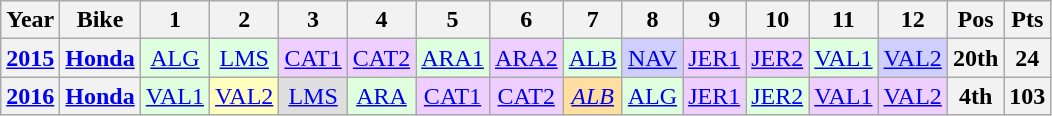<table class="wikitable" style="text-align:center;">
<tr>
<th>Year</th>
<th>Bike</th>
<th>1</th>
<th>2</th>
<th>3</th>
<th>4</th>
<th>5</th>
<th>6</th>
<th>7</th>
<th>8</th>
<th>9</th>
<th>10</th>
<th>11</th>
<th>12</th>
<th>Pos</th>
<th>Pts</th>
</tr>
<tr>
<th><a href='#'>2015</a></th>
<th><a href='#'>Honda</a></th>
<td style="background:#DFFFDF;"><a href='#'>ALG</a><br></td>
<td style="background:#DFFFDF;"><a href='#'>LMS</a><br></td>
<td style="background:#EFCFFF;"><a href='#'>CAT1</a><br></td>
<td style="background:#EFCFFF;"><a href='#'>CAT2</a><br></td>
<td style="background:#DFFFDF;"><a href='#'>ARA1</a><br></td>
<td style="background:#EFCFFF;"><a href='#'>ARA2</a><br></td>
<td style="background:#DFFFDF;"><a href='#'>ALB</a><br></td>
<td style="background:#CFCFFF;"><a href='#'>NAV</a><br></td>
<td style="background:#EFCFFF;"><a href='#'>JER1</a><br></td>
<td style="background:#EFCFFF;"><a href='#'>JER2</a><br></td>
<td style="background:#DFFFDF;"><a href='#'>VAL1</a><br></td>
<td style="background:#CFCFFF;"><a href='#'>VAL2</a><br></td>
<th>20th</th>
<th>24</th>
</tr>
<tr>
<th><a href='#'>2016</a></th>
<th><a href='#'>Honda</a></th>
<td style="background:#DFFFDF;"><a href='#'>VAL1</a><br></td>
<td style="background:#FFFFBF;"><a href='#'>VAL2</a><br></td>
<td style="background:#DFDFDF;"><a href='#'>LMS</a><br></td>
<td style="background:#DFFFDF;"><a href='#'>ARA</a><br></td>
<td style="background:#EFCFFF;"><a href='#'>CAT1</a><br></td>
<td style="background:#EFCFFF;"><a href='#'>CAT2</a><br></td>
<td style="background:#FFDF9F;"><em><a href='#'>ALB</a></em><br></td>
<td style="background:#DFFFDF;"><a href='#'>ALG</a><br></td>
<td style="background:#EFCFFF;"><a href='#'>JER1</a><br></td>
<td style="background:#DFFFDF;"><a href='#'>JER2</a><br></td>
<td style="background:#EFCFFF;"><a href='#'>VAL1</a><br></td>
<td style="background:#EFCFFF;"><a href='#'>VAL2</a><br></td>
<th>4th</th>
<th>103</th>
</tr>
</table>
